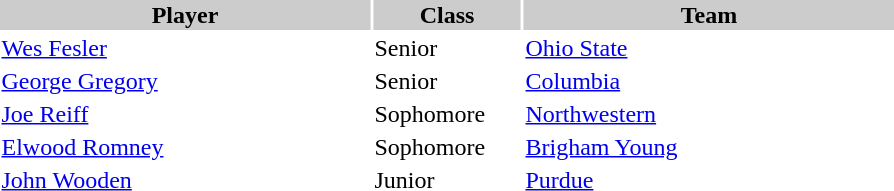<table style="width:600px" "border:'1' 'solid' 'gray'">
<tr>
<th style="background:#ccc; width:40%;">Player</th>
<th style="background:#ccc; width:16%;">Class</th>
<th style="background:#ccc; width:40%;">Team</th>
</tr>
<tr>
<td><a href='#'>Wes Fesler</a></td>
<td>Senior</td>
<td><a href='#'>Ohio State</a></td>
</tr>
<tr>
<td><a href='#'>George Gregory</a></td>
<td>Senior</td>
<td><a href='#'>Columbia</a></td>
</tr>
<tr>
<td><a href='#'>Joe Reiff</a></td>
<td>Sophomore</td>
<td><a href='#'>Northwestern</a></td>
</tr>
<tr>
<td><a href='#'>Elwood Romney</a></td>
<td>Sophomore</td>
<td><a href='#'>Brigham Young</a></td>
</tr>
<tr>
<td><a href='#'>John Wooden</a></td>
<td>Junior</td>
<td><a href='#'>Purdue</a></td>
</tr>
</table>
